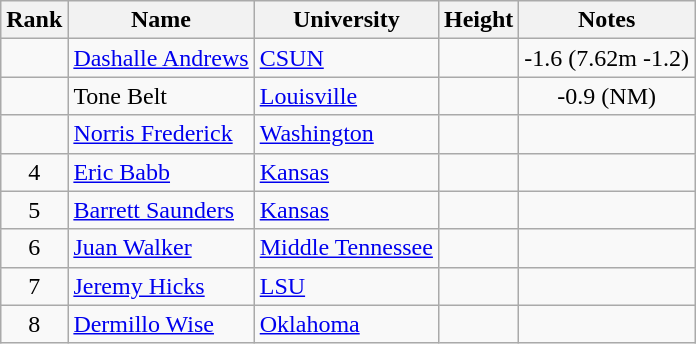<table class="wikitable sortable" style="text-align:center">
<tr>
<th>Rank</th>
<th>Name</th>
<th>University</th>
<th>Height</th>
<th>Notes</th>
</tr>
<tr>
<td></td>
<td align=left><a href='#'>Dashalle Andrews</a></td>
<td align=left><a href='#'>CSUN</a></td>
<td></td>
<td>-1.6 (7.62m -1.2)</td>
</tr>
<tr>
<td></td>
<td align=left>Tone Belt</td>
<td align=left><a href='#'>Louisville</a></td>
<td></td>
<td>-0.9 (NM)</td>
</tr>
<tr>
<td></td>
<td align=left><a href='#'>Norris Frederick</a></td>
<td align=left><a href='#'>Washington</a></td>
<td></td>
<td></td>
</tr>
<tr>
<td>4</td>
<td align=left><a href='#'>Eric Babb</a></td>
<td align=left><a href='#'>Kansas</a></td>
<td></td>
<td></td>
</tr>
<tr>
<td>5</td>
<td align=left><a href='#'>Barrett Saunders</a></td>
<td align=left><a href='#'>Kansas</a></td>
<td></td>
<td></td>
</tr>
<tr>
<td>6</td>
<td align=left><a href='#'>Juan Walker</a></td>
<td align=left><a href='#'>Middle Tennessee</a></td>
<td></td>
<td></td>
</tr>
<tr>
<td>7</td>
<td align=left><a href='#'>Jeremy Hicks</a></td>
<td align=left><a href='#'>LSU</a></td>
<td></td>
<td></td>
</tr>
<tr>
<td>8</td>
<td align=left><a href='#'>Dermillo Wise</a></td>
<td align=left><a href='#'>Oklahoma</a></td>
<td></td>
<td></td>
</tr>
</table>
